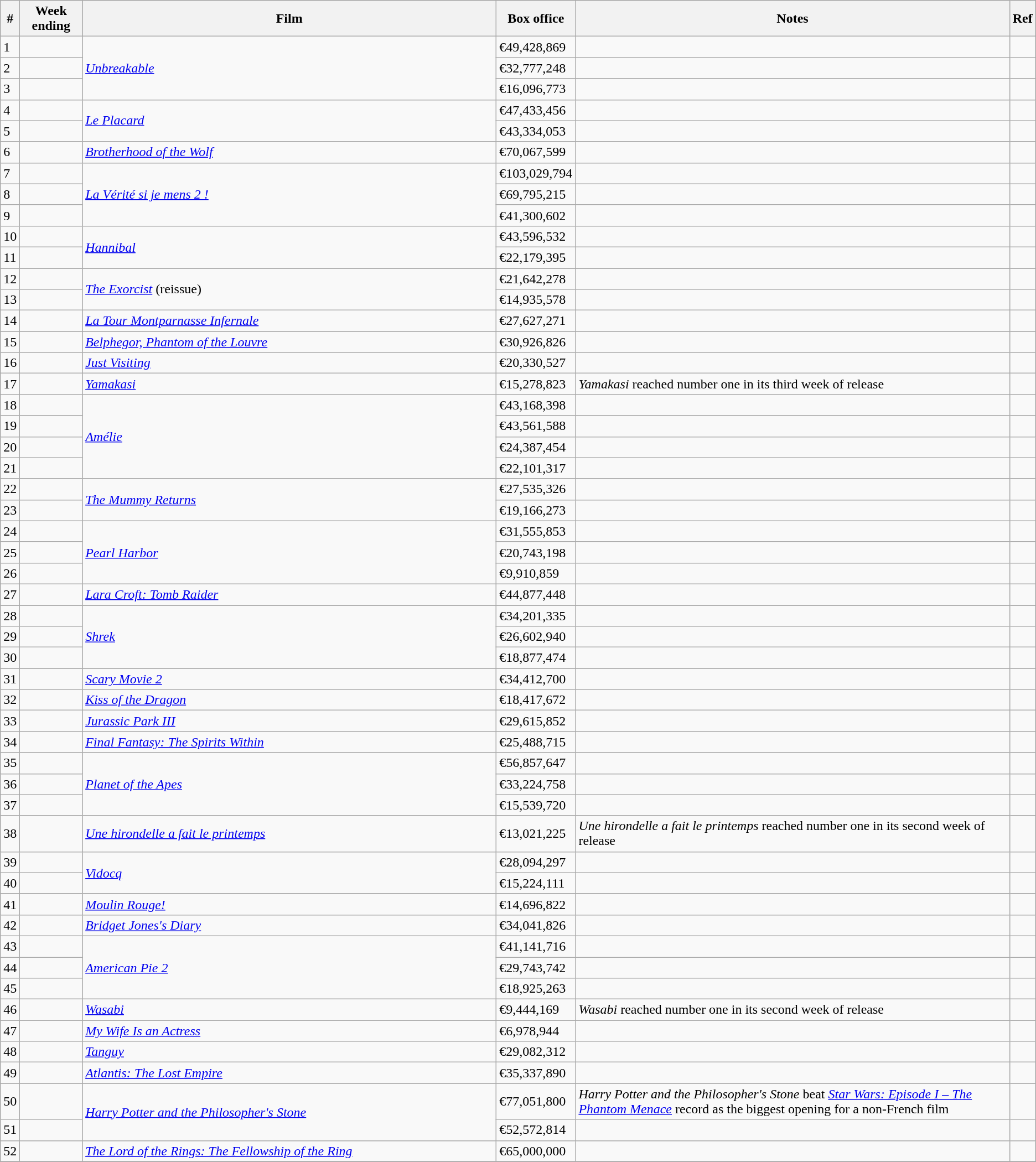<table class="wikitable sortable">
<tr>
<th abbr="Week">#</th>
<th abbr="Date">Week ending</th>
<th width="40%">Film</th>
<th abbr="Box Office">Box office</th>
<th>Notes</th>
<th>Ref</th>
</tr>
<tr>
<td>1</td>
<td></td>
<td rowspan="3"><em><a href='#'>Unbreakable</a></em></td>
<td>€49,428,869</td>
<td></td>
<td></td>
</tr>
<tr>
<td>2</td>
<td></td>
<td>€32,777,248</td>
<td></td>
<td></td>
</tr>
<tr>
<td>3</td>
<td></td>
<td>€16,096,773</td>
<td></td>
<td></td>
</tr>
<tr>
<td>4</td>
<td></td>
<td rowspan="2"><em><a href='#'>Le Placard</a></em></td>
<td>€47,433,456</td>
<td></td>
<td></td>
</tr>
<tr>
<td>5</td>
<td></td>
<td>€43,334,053</td>
<td></td>
<td></td>
</tr>
<tr>
<td>6</td>
<td></td>
<td><em><a href='#'>Brotherhood of the Wolf</a></em></td>
<td>€70,067,599</td>
<td></td>
<td></td>
</tr>
<tr>
<td>7</td>
<td></td>
<td rowspan="3"><em><a href='#'>La Vérité si je mens 2 !</a></em></td>
<td>€103,029,794</td>
<td></td>
<td></td>
</tr>
<tr>
<td>8</td>
<td></td>
<td>€69,795,215</td>
<td></td>
<td></td>
</tr>
<tr>
<td>9</td>
<td></td>
<td>€41,300,602</td>
<td></td>
<td></td>
</tr>
<tr>
<td>10</td>
<td></td>
<td rowspan="2"><em><a href='#'>Hannibal</a></em></td>
<td>€43,596,532</td>
<td></td>
<td></td>
</tr>
<tr>
<td>11</td>
<td></td>
<td>€22,179,395</td>
<td></td>
<td></td>
</tr>
<tr>
<td>12</td>
<td></td>
<td rowspan="2"><em><a href='#'>The Exorcist</a></em> (reissue)</td>
<td>€21,642,278</td>
<td></td>
<td></td>
</tr>
<tr>
<td>13</td>
<td></td>
<td>€14,935,578</td>
<td></td>
<td></td>
</tr>
<tr>
<td>14</td>
<td></td>
<td><em><a href='#'>La Tour Montparnasse Infernale</a></em></td>
<td>€27,627,271</td>
<td></td>
<td></td>
</tr>
<tr>
<td>15</td>
<td></td>
<td><em><a href='#'>Belphegor, Phantom of the Louvre</a></em></td>
<td>€30,926,826</td>
<td></td>
<td></td>
</tr>
<tr>
<td>16</td>
<td></td>
<td><em><a href='#'>Just Visiting</a></em></td>
<td>€20,330,527</td>
<td></td>
<td></td>
</tr>
<tr>
<td>17</td>
<td></td>
<td><em><a href='#'>Yamakasi</a></em></td>
<td>€15,278,823</td>
<td><em>Yamakasi</em> reached number one in its third week of release</td>
<td></td>
</tr>
<tr>
<td>18</td>
<td></td>
<td rowspan="4"><em><a href='#'>Amélie</a></em></td>
<td>€43,168,398</td>
<td></td>
<td></td>
</tr>
<tr>
<td>19</td>
<td></td>
<td>€43,561,588</td>
<td></td>
<td></td>
</tr>
<tr>
<td>20</td>
<td></td>
<td>€24,387,454</td>
<td></td>
<td></td>
</tr>
<tr>
<td>21</td>
<td></td>
<td>€22,101,317</td>
<td></td>
<td></td>
</tr>
<tr>
<td>22</td>
<td></td>
<td rowspan="2"><em><a href='#'>The Mummy Returns</a></em></td>
<td>€27,535,326</td>
<td></td>
<td></td>
</tr>
<tr>
<td>23</td>
<td></td>
<td>€19,166,273</td>
<td></td>
<td></td>
</tr>
<tr>
<td>24</td>
<td></td>
<td rowspan="3"><em><a href='#'>Pearl Harbor</a></em></td>
<td>€31,555,853</td>
<td></td>
<td></td>
</tr>
<tr>
<td>25</td>
<td></td>
<td>€20,743,198</td>
<td></td>
<td></td>
</tr>
<tr>
<td>26</td>
<td></td>
<td>€9,910,859</td>
<td></td>
<td></td>
</tr>
<tr>
<td>27</td>
<td></td>
<td><em><a href='#'>Lara Croft: Tomb Raider</a></em></td>
<td>€44,877,448</td>
<td></td>
<td></td>
</tr>
<tr>
<td>28</td>
<td></td>
<td rowspan="3"><em><a href='#'>Shrek</a></em></td>
<td>€34,201,335</td>
<td></td>
<td></td>
</tr>
<tr>
<td>29</td>
<td></td>
<td>€26,602,940</td>
<td></td>
<td></td>
</tr>
<tr>
<td>30</td>
<td></td>
<td>€18,877,474</td>
<td></td>
<td></td>
</tr>
<tr>
<td>31</td>
<td></td>
<td><em><a href='#'>Scary Movie 2</a></em></td>
<td>€34,412,700</td>
<td></td>
<td></td>
</tr>
<tr>
<td>32</td>
<td></td>
<td><em><a href='#'>Kiss of the Dragon</a></em></td>
<td>€18,417,672</td>
<td></td>
<td></td>
</tr>
<tr>
<td>33</td>
<td></td>
<td><em><a href='#'>Jurassic Park III</a></em></td>
<td>€29,615,852</td>
<td></td>
<td></td>
</tr>
<tr>
<td>34</td>
<td></td>
<td><em><a href='#'>Final Fantasy: The Spirits Within</a></em></td>
<td>€25,488,715</td>
<td></td>
<td></td>
</tr>
<tr>
<td>35</td>
<td></td>
<td rowspan="3"><em><a href='#'>Planet of the Apes</a></em></td>
<td>€56,857,647</td>
<td></td>
<td></td>
</tr>
<tr>
<td>36</td>
<td></td>
<td>€33,224,758</td>
<td></td>
<td></td>
</tr>
<tr>
<td>37</td>
<td></td>
<td>€15,539,720</td>
<td></td>
<td></td>
</tr>
<tr>
<td>38</td>
<td></td>
<td><em><a href='#'>Une hirondelle a fait le printemps</a></em></td>
<td>€13,021,225</td>
<td><em>Une hirondelle a fait le printemps</em> reached number one in its second week of release</td>
<td></td>
</tr>
<tr>
<td>39</td>
<td></td>
<td rowspan="2"><em><a href='#'>Vidocq</a></em></td>
<td>€28,094,297</td>
<td></td>
<td></td>
</tr>
<tr>
<td>40</td>
<td></td>
<td>€15,224,111</td>
<td></td>
<td></td>
</tr>
<tr>
<td>41</td>
<td></td>
<td><em><a href='#'>Moulin Rouge!</a></em></td>
<td>€14,696,822</td>
<td></td>
<td></td>
</tr>
<tr>
<td>42</td>
<td></td>
<td><em><a href='#'>Bridget Jones's Diary</a></em></td>
<td>€34,041,826</td>
<td></td>
<td></td>
</tr>
<tr>
<td>43</td>
<td></td>
<td rowspan="3"><em><a href='#'>American Pie 2</a></em></td>
<td>€41,141,716</td>
<td></td>
<td></td>
</tr>
<tr>
<td>44</td>
<td></td>
<td>€29,743,742</td>
<td></td>
<td></td>
</tr>
<tr>
<td>45</td>
<td></td>
<td>€18,925,263</td>
<td></td>
<td></td>
</tr>
<tr>
<td>46</td>
<td></td>
<td><em><a href='#'>Wasabi</a></em></td>
<td>€9,444,169</td>
<td><em>Wasabi</em> reached number one in its second week of release</td>
<td></td>
</tr>
<tr>
<td>47</td>
<td></td>
<td><em><a href='#'>My Wife Is an Actress</a></em></td>
<td>€6,978,944</td>
<td></td>
<td></td>
</tr>
<tr>
<td>48</td>
<td></td>
<td><em><a href='#'>Tanguy</a></em></td>
<td>€29,082,312</td>
<td></td>
<td></td>
</tr>
<tr>
<td>49</td>
<td></td>
<td><em><a href='#'>Atlantis: The Lost Empire</a></em></td>
<td>€35,337,890</td>
<td></td>
<td></td>
</tr>
<tr>
<td>50</td>
<td></td>
<td rowspan="2"><em><a href='#'>Harry Potter and the Philosopher's Stone</a></em></td>
<td>€77,051,800</td>
<td><em>Harry Potter and the Philosopher's Stone</em>  beat <em><a href='#'>Star Wars: Episode I – The Phantom Menace</a></em> record as the biggest opening for a non-French film</td>
<td></td>
</tr>
<tr>
<td>51</td>
<td></td>
<td>€52,572,814</td>
<td></td>
<td></td>
</tr>
<tr>
<td>52</td>
<td></td>
<td><em><a href='#'>The Lord of the Rings: The Fellowship of the Ring</a></em></td>
<td>€65,000,000</td>
<td></td>
<td></td>
</tr>
<tr>
</tr>
</table>
